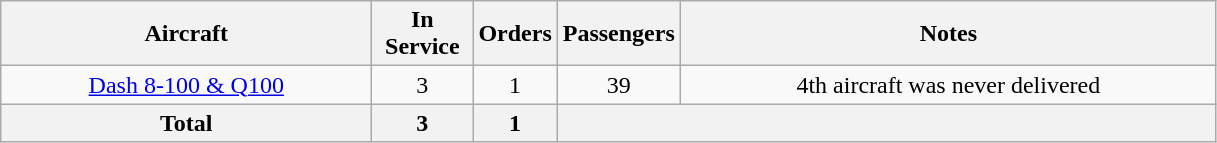<table class="wikitable" style="border-collapse:collapse;text-align:center">
<tr>
<th style="width:240px">Aircraft</th>
<th style="width:60px;">In Service</th>
<th style="width:25px;">Orders</th>
<th class="unsortable">Passengers</th>
<th style="width:350px;">Notes</th>
</tr>
<tr>
<td><a href='#'>Dash 8-100 & Q100</a></td>
<td>3</td>
<td>1</td>
<td>39</td>
<td>4th aircraft was never delivered</td>
</tr>
<tr>
<th>Total</th>
<th>3</th>
<th>1</th>
<th colspan="2"></th>
</tr>
</table>
